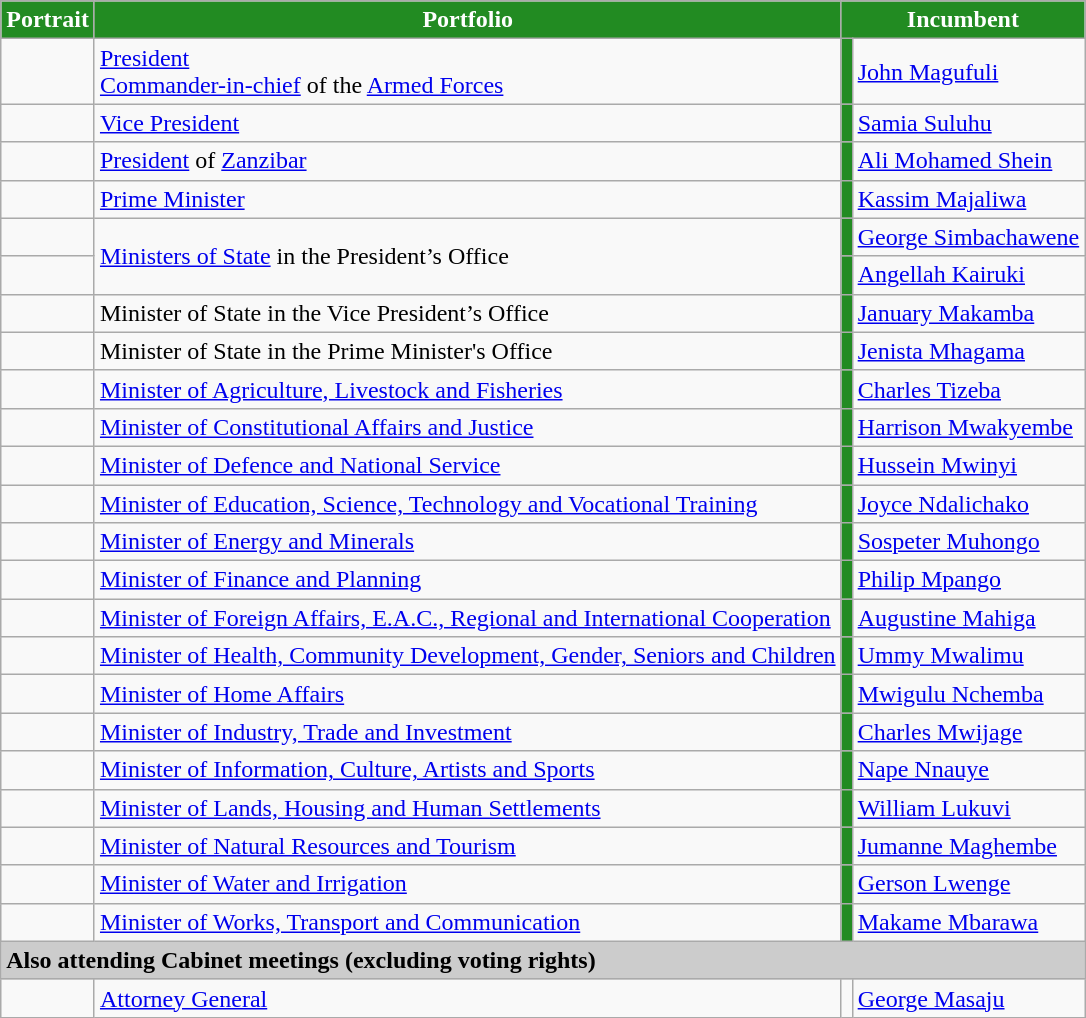<table class="wikitable" id="5 November 2015">
<tr>
<th style="background-color:#228B22;color: white">Portrait</th>
<th style="background-color:#228B22;color: white">Portfolio</th>
<th colspan=2 style="background-color:#228B22;color: white">Incumbent</th>
</tr>
<tr>
<td></td>
<td><a href='#'>President</a><br><a href='#'>Commander-in-chief</a> of the <a href='#'>Armed Forces</a></td>
<td style="background:#228B22"></td>
<td><a href='#'>John Magufuli</a></td>
</tr>
<tr>
<td></td>
<td><a href='#'>Vice President</a></td>
<td style="background:#228B22"></td>
<td><a href='#'>Samia Suluhu</a></td>
</tr>
<tr>
<td></td>
<td><a href='#'>President</a> of <a href='#'>Zanzibar</a><br></td>
<td style="background:#228B22"></td>
<td><a href='#'>Ali Mohamed Shein</a></td>
</tr>
<tr>
<td></td>
<td><a href='#'>Prime Minister</a></td>
<td style="background:#228B22"></td>
<td><a href='#'>Kassim Majaliwa</a> </td>
</tr>
<tr>
<td></td>
<td rowspan="2"><a href='#'>Ministers of State</a> in the President’s Office <br></td>
<td style="background:#228B22"></td>
<td><a href='#'>George Simbachawene</a> </td>
</tr>
<tr>
<td></td>
<td style="background:#228B22"></td>
<td><a href='#'>Angellah Kairuki</a> </td>
</tr>
<tr>
<td></td>
<td>Minister of State in the Vice President’s Office <br></td>
<td style="background:#228B22"></td>
<td><a href='#'>January Makamba</a> </td>
</tr>
<tr>
<td></td>
<td>Minister of State in the Prime Minister's Office <br></td>
<td style="background:#228B22"></td>
<td><a href='#'>Jenista Mhagama</a> </td>
</tr>
<tr>
<td></td>
<td><a href='#'>Minister of Agriculture, Livestock and Fisheries</a></td>
<td style="background:#228B22"></td>
<td><a href='#'>Charles Tizeba</a> </td>
</tr>
<tr>
<td></td>
<td><a href='#'>Minister of Constitutional Affairs and Justice</a></td>
<td style="background:#228B22"></td>
<td><a href='#'>Harrison Mwakyembe</a> </td>
</tr>
<tr>
<td></td>
<td><a href='#'>Minister of Defence and National Service</a></td>
<td style="background:#228B22"></td>
<td><a href='#'>Hussein Mwinyi</a> </td>
</tr>
<tr>
<td></td>
<td><a href='#'>Minister of Education, Science, Technology and Vocational Training</a></td>
<td style="background:#228B22"></td>
<td><a href='#'>Joyce Ndalichako</a> </td>
</tr>
<tr>
<td></td>
<td><a href='#'>Minister of Energy and Minerals</a></td>
<td style="background:#228B22"></td>
<td><a href='#'>Sospeter Muhongo</a> </td>
</tr>
<tr>
<td></td>
<td><a href='#'>Minister of Finance and Planning</a></td>
<td style="background:#228B22"></td>
<td><a href='#'>Philip Mpango</a> </td>
</tr>
<tr>
<td></td>
<td><a href='#'>Minister of Foreign Affairs, E.A.C., Regional and International Cooperation</a></td>
<td style="background:#228B22"></td>
<td><a href='#'>Augustine Mahiga</a> </td>
</tr>
<tr>
<td></td>
<td><a href='#'>Minister of Health, Community Development, Gender, Seniors and Children</a></td>
<td style="background:#228B22"></td>
<td><a href='#'>Ummy Mwalimu</a> </td>
</tr>
<tr>
<td></td>
<td><a href='#'>Minister of Home Affairs</a></td>
<td style="background:#228B22"></td>
<td><a href='#'>Mwigulu Nchemba</a> </td>
</tr>
<tr>
<td></td>
<td><a href='#'>Minister of Industry, Trade and Investment</a></td>
<td style="background:#228B22"></td>
<td><a href='#'>Charles Mwijage</a> </td>
</tr>
<tr>
<td></td>
<td><a href='#'>Minister of Information, Culture, Artists and Sports</a></td>
<td style="background:#228B22"></td>
<td><a href='#'>Nape Nnauye</a> </td>
</tr>
<tr>
<td></td>
<td><a href='#'>Minister of Lands, Housing and Human Settlements</a></td>
<td style="background:#228B22"></td>
<td><a href='#'>William Lukuvi</a> </td>
</tr>
<tr>
<td></td>
<td><a href='#'>Minister of Natural Resources and Tourism</a></td>
<td style="background:#228B22"></td>
<td><a href='#'>Jumanne Maghembe</a> </td>
</tr>
<tr>
<td></td>
<td><a href='#'>Minister of Water and Irrigation</a></td>
<td style="background:#228B22"></td>
<td><a href='#'>Gerson Lwenge</a> </td>
</tr>
<tr>
<td></td>
<td><a href='#'>Minister of Works, Transport and Communication</a></td>
<td style="background:#228B22"></td>
<td><a href='#'>Makame Mbarawa</a> </td>
</tr>
<tr>
<td style="background:#cccccc;" colspan="5"><strong>Also attending Cabinet meetings (excluding voting rights) </strong></td>
</tr>
<tr>
<td></td>
<td><a href='#'>Attorney General</a></td>
<td></td>
<td><a href='#'>George Masaju</a></td>
</tr>
</table>
